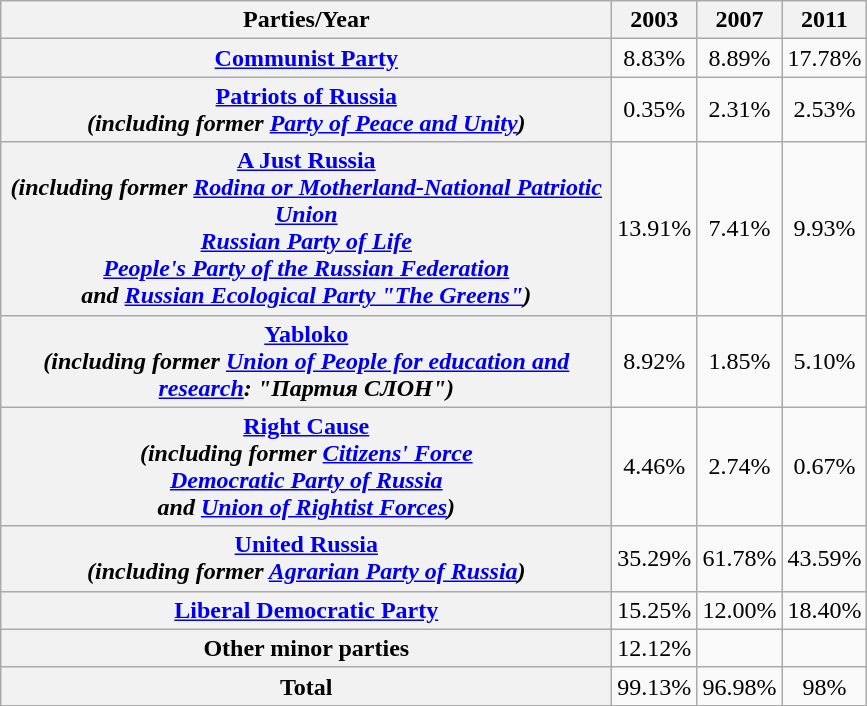<table class="wikitable">
<tr style="text-align:center;">
<th scope="col" style="width:300pt;">Parties/Year</th>
<th>2003</th>
<th>2007</th>
<th>2011</th>
</tr>
<tr style="text-align:center;">
<th><a href='#'>Communist Party</a></th>
<td>8.83%</td>
<td>8.89%</td>
<td>17.78%</td>
</tr>
<tr style="text-align:center;">
<th><a href='#'>Patriots of Russia</a><br><em>(including former <a href='#'>Party of Peace and Unity</a>)</em></th>
<td>0.35%</td>
<td>2.31%</td>
<td>2.53%</td>
</tr>
<tr style="text-align:center;">
<th><a href='#'>A Just Russia</a><br><em>(including former <a href='#'>Rodina or Motherland-National Patriotic Union</a><br><a href='#'>Russian Party of Life</a><br><a href='#'>People's Party of the Russian Federation</a><br>and <a href='#'>Russian Ecological Party "The Greens"</a>)</em></th>
<td>13.91%</td>
<td>7.41%</td>
<td>9.93%</td>
</tr>
<tr style="text-align:center;">
<th><a href='#'>Yabloko</a><br><em>(including former <a href='#'>Union of People for education and research</a>: "Партия СЛОН")</em></th>
<td>8.92%</td>
<td>1.85%</td>
<td>5.10%</td>
</tr>
<tr style="text-align:center;">
<th><a href='#'>Right Cause</a><br><em>(including former <a href='#'>Citizens' Force</a><br><a href='#'>Democratic Party of Russia</a><br>and <a href='#'>Union of Rightist Forces</a>)</em></th>
<td>4.46%</td>
<td>2.74%</td>
<td>0.67%</td>
</tr>
<tr style="text-align:center;">
<th><a href='#'>United Russia</a><br><em>(including former <a href='#'>Agrarian Party of Russia</a>)</em></th>
<td>35.29%</td>
<td>61.78%</td>
<td>43.59%</td>
</tr>
<tr style="text-align:center;">
<th><a href='#'>Liberal Democratic Party</a></th>
<td>15.25%</td>
<td>12.00%</td>
<td>18.40%</td>
</tr>
<tr style="text-align:center;">
<th>Other minor parties</th>
<td>12.12%</td>
<td></td>
<td></td>
</tr>
<tr style="text-align:center;">
<th>Total</th>
<td>99.13%</td>
<td>96.98%</td>
<td>98%</td>
</tr>
</table>
